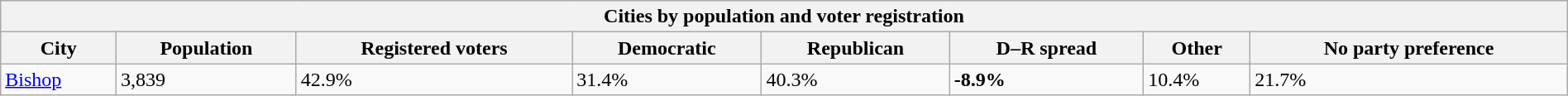<table class="wikitable collapsible collapsed sortable" style="width: 100%;">
<tr>
<th colspan="8">Cities by population and voter registration</th>
</tr>
<tr>
<th>City</th>
<th data-sort-type="number">Population</th>
<th data-sort-type="number">Registered voters<br></th>
<th data-sort-type="number">Democratic</th>
<th data-sort-type="number">Republican</th>
<th data-sort-type="number">D–R spread</th>
<th data-sort-type="number">Other</th>
<th data-sort-type="number">No party preference</th>
</tr>
<tr>
<td><a href='#'>Bishop</a></td>
<td>3,839</td>
<td>42.9%</td>
<td>31.4%</td>
<td>40.3%</td>
<td><span><strong>-8.9%</strong></span></td>
<td>10.4%</td>
<td>21.7%</td>
</tr>
</table>
